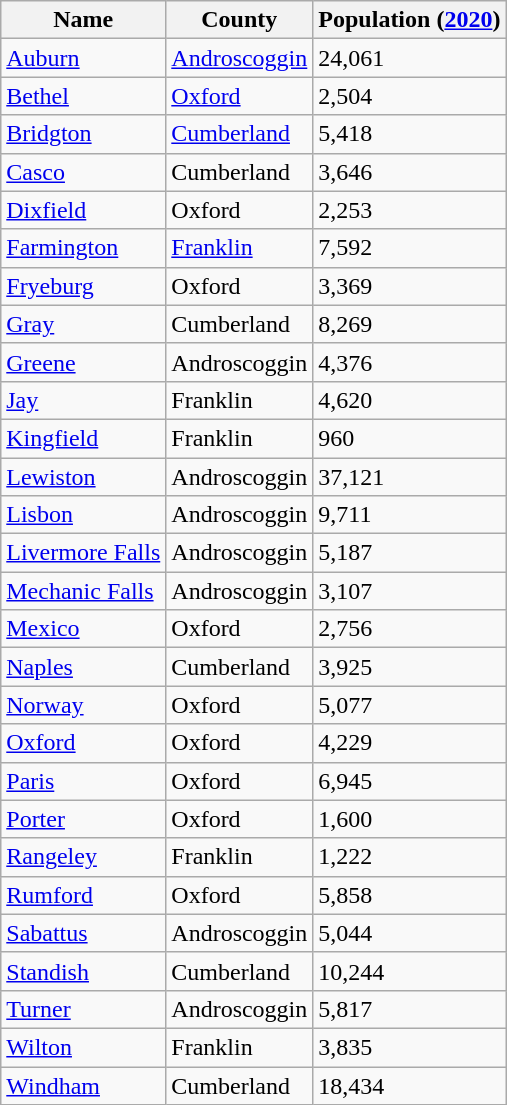<table class="wikitable sortable">
<tr>
<th>Name</th>
<th>County</th>
<th>Population (<a href='#'>2020</a>)</th>
</tr>
<tr>
<td><a href='#'>Auburn</a></td>
<td><a href='#'>Androscoggin</a></td>
<td>24,061</td>
</tr>
<tr>
<td><a href='#'>Bethel</a></td>
<td><a href='#'>Oxford</a></td>
<td>2,504</td>
</tr>
<tr>
<td><a href='#'>Bridgton</a></td>
<td><a href='#'>Cumberland</a></td>
<td>5,418</td>
</tr>
<tr>
<td><a href='#'>Casco</a></td>
<td>Cumberland</td>
<td>3,646</td>
</tr>
<tr>
<td><a href='#'>Dixfield</a></td>
<td>Oxford</td>
<td>2,253</td>
</tr>
<tr>
<td><a href='#'>Farmington</a></td>
<td><a href='#'>Franklin</a></td>
<td>7,592</td>
</tr>
<tr>
<td><a href='#'>Fryeburg</a></td>
<td>Oxford</td>
<td>3,369</td>
</tr>
<tr>
<td><a href='#'>Gray</a></td>
<td>Cumberland</td>
<td>8,269</td>
</tr>
<tr>
<td><a href='#'>Greene</a></td>
<td>Androscoggin</td>
<td>4,376</td>
</tr>
<tr>
<td><a href='#'>Jay</a></td>
<td>Franklin</td>
<td>4,620</td>
</tr>
<tr>
<td><a href='#'>Kingfield</a></td>
<td>Franklin</td>
<td>960</td>
</tr>
<tr>
<td><a href='#'>Lewiston</a></td>
<td>Androscoggin</td>
<td>37,121</td>
</tr>
<tr>
<td><a href='#'>Lisbon</a></td>
<td>Androscoggin</td>
<td>9,711</td>
</tr>
<tr>
<td><a href='#'>Livermore Falls</a></td>
<td>Androscoggin</td>
<td>5,187</td>
</tr>
<tr>
<td><a href='#'>Mechanic Falls</a></td>
<td>Androscoggin</td>
<td>3,107</td>
</tr>
<tr>
<td><a href='#'>Mexico</a></td>
<td>Oxford</td>
<td>2,756</td>
</tr>
<tr>
<td><a href='#'>Naples</a></td>
<td>Cumberland</td>
<td>3,925</td>
</tr>
<tr>
<td><a href='#'>Norway</a></td>
<td>Oxford</td>
<td>5,077</td>
</tr>
<tr>
<td><a href='#'>Oxford</a></td>
<td>Oxford</td>
<td>4,229</td>
</tr>
<tr>
<td><a href='#'>Paris</a></td>
<td>Oxford</td>
<td>6,945</td>
</tr>
<tr>
<td><a href='#'>Porter</a></td>
<td>Oxford</td>
<td>1,600</td>
</tr>
<tr>
<td><a href='#'>Rangeley</a></td>
<td>Franklin</td>
<td>1,222</td>
</tr>
<tr>
<td><a href='#'>Rumford</a></td>
<td>Oxford</td>
<td>5,858</td>
</tr>
<tr>
<td><a href='#'>Sabattus</a></td>
<td>Androscoggin</td>
<td>5,044</td>
</tr>
<tr>
<td><a href='#'>Standish</a></td>
<td>Cumberland</td>
<td>10,244</td>
</tr>
<tr>
<td><a href='#'>Turner</a></td>
<td>Androscoggin</td>
<td>5,817</td>
</tr>
<tr>
<td><a href='#'>Wilton</a></td>
<td>Franklin</td>
<td>3,835</td>
</tr>
<tr>
<td><a href='#'>Windham</a></td>
<td>Cumberland</td>
<td>18,434</td>
</tr>
</table>
